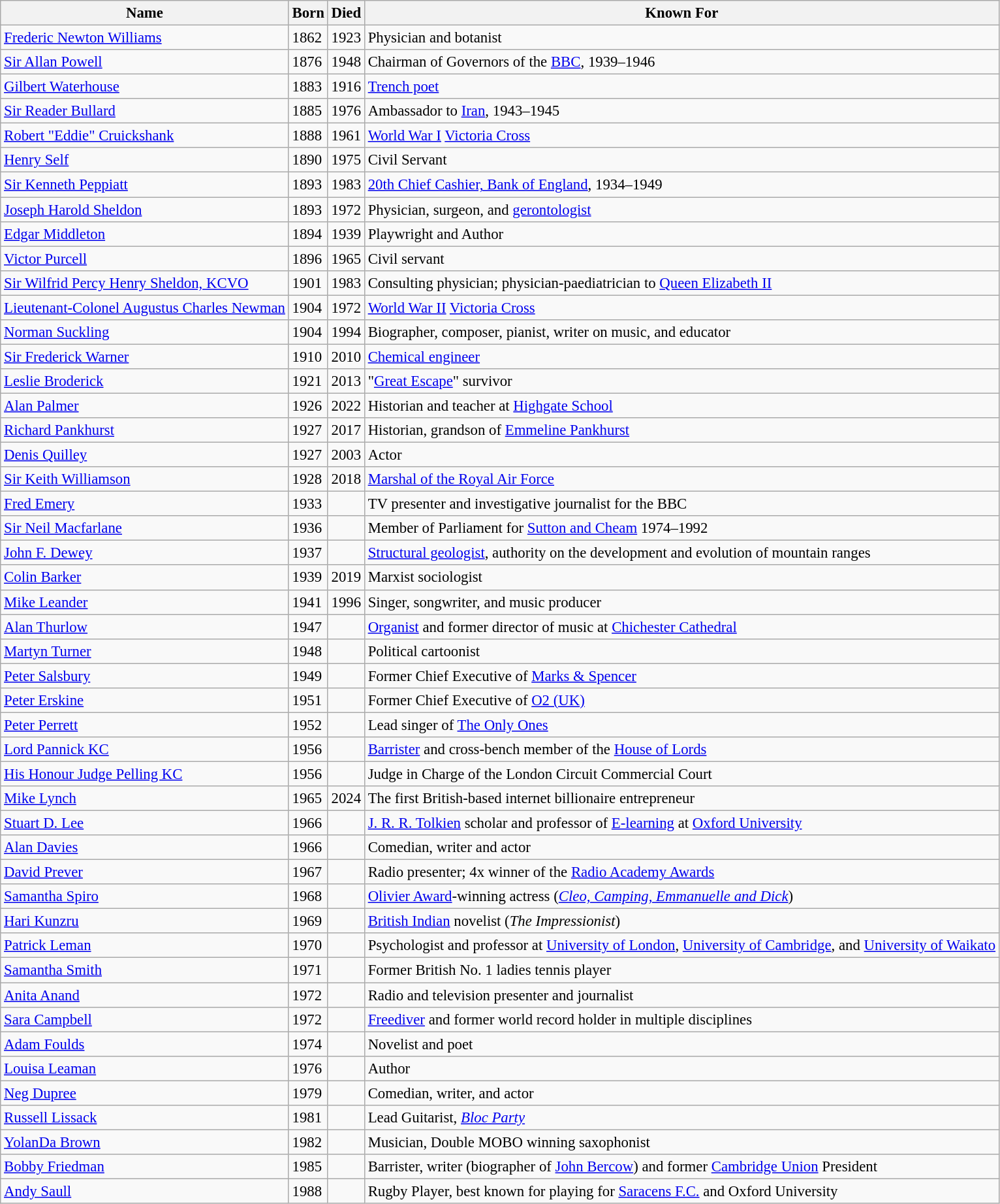<table class="wikitable" style="font-size: 95%;">
<tr>
<th>Name</th>
<th>Born</th>
<th>Died</th>
<th>Known For</th>
</tr>
<tr>
<td><a href='#'>Frederic Newton Williams</a></td>
<td>1862</td>
<td>1923</td>
<td>Physician and botanist</td>
</tr>
<tr>
<td><a href='#'>Sir Allan Powell</a></td>
<td>1876</td>
<td>1948</td>
<td>Chairman of Governors of the <a href='#'>BBC</a>, 1939–1946</td>
</tr>
<tr>
<td><a href='#'>Gilbert Waterhouse</a></td>
<td>1883</td>
<td>1916</td>
<td><a href='#'>Trench poet</a></td>
</tr>
<tr>
<td><a href='#'>Sir Reader Bullard</a></td>
<td>1885</td>
<td>1976</td>
<td>Ambassador to <a href='#'>Iran</a>, 1943–1945</td>
</tr>
<tr>
<td><a href='#'>Robert "Eddie" Cruickshank</a></td>
<td>1888</td>
<td>1961</td>
<td><a href='#'>World War I</a> <a href='#'>Victoria Cross</a></td>
</tr>
<tr>
<td><a href='#'>Henry Self</a></td>
<td>1890</td>
<td>1975</td>
<td>Civil Servant</td>
</tr>
<tr>
<td><a href='#'>Sir Kenneth Peppiatt</a></td>
<td>1893</td>
<td>1983</td>
<td><a href='#'>20th Chief Cashier, Bank of England</a>, 1934–1949</td>
</tr>
<tr>
<td><a href='#'>Joseph Harold Sheldon</a></td>
<td>1893</td>
<td>1972</td>
<td>Physician, surgeon, and <a href='#'>gerontologist</a></td>
</tr>
<tr>
<td><a href='#'>Edgar Middleton</a></td>
<td>1894</td>
<td>1939</td>
<td>Playwright and Author</td>
</tr>
<tr>
<td><a href='#'>Victor Purcell</a></td>
<td>1896</td>
<td>1965</td>
<td British colonial official and sinologist>Civil servant</td>
</tr>
<tr>
<td><a href='#'>Sir Wilfrid Percy Henry Sheldon, KCVO</a></td>
<td>1901</td>
<td>1983</td>
<td>Consulting physician; physician-paediatrician to <a href='#'>Queen Elizabeth II</a></td>
</tr>
<tr>
<td><a href='#'>Lieutenant-Colonel Augustus Charles Newman</a></td>
<td>1904</td>
<td>1972</td>
<td><a href='#'>World War II</a> <a href='#'>Victoria Cross</a></td>
</tr>
<tr>
<td><a href='#'>Norman Suckling</a></td>
<td>1904</td>
<td>1994</td>
<td>Biographer, composer, pianist, writer on music, and educator</td>
</tr>
<tr>
<td><a href='#'>Sir Frederick Warner</a></td>
<td>1910</td>
<td>2010</td>
<td><a href='#'>Chemical engineer</a></td>
</tr>
<tr>
<td><a href='#'>Leslie Broderick</a></td>
<td>1921</td>
<td>2013</td>
<td>"<a href='#'>Great Escape</a>" survivor</td>
</tr>
<tr>
<td><a href='#'>Alan Palmer</a></td>
<td>1926</td>
<td>2022</td>
<td>Historian and teacher at <a href='#'>Highgate School</a></td>
</tr>
<tr>
<td><a href='#'>Richard Pankhurst</a></td>
<td>1927</td>
<td>2017</td>
<td>Historian, grandson of <a href='#'>Emmeline Pankhurst</a></td>
</tr>
<tr>
<td><a href='#'>Denis Quilley</a></td>
<td>1927</td>
<td>2003</td>
<td>Actor</td>
</tr>
<tr>
<td><a href='#'>Sir Keith Williamson</a></td>
<td>1928</td>
<td>2018</td>
<td><a href='#'>Marshal of the Royal Air Force</a></td>
</tr>
<tr>
<td><a href='#'>Fred Emery</a></td>
<td>1933</td>
<td></td>
<td>TV presenter and investigative journalist for the BBC</td>
</tr>
<tr>
<td><a href='#'>Sir Neil Macfarlane</a></td>
<td>1936</td>
<td></td>
<td>Member of Parliament for <a href='#'>Sutton and Cheam</a> 1974–1992</td>
</tr>
<tr>
<td><a href='#'>John F. Dewey</a></td>
<td>1937</td>
<td></td>
<td><a href='#'>Structural geologist</a>, authority on the development and evolution of mountain ranges</td>
</tr>
<tr>
<td><a href='#'>Colin Barker</a></td>
<td>1939</td>
<td>2019</td>
<td>Marxist sociologist</td>
</tr>
<tr>
<td><a href='#'>Mike Leander</a></td>
<td>1941</td>
<td>1996</td>
<td>Singer, songwriter, and music producer</td>
</tr>
<tr>
<td><a href='#'>Alan Thurlow</a></td>
<td>1947</td>
<td></td>
<td><a href='#'>Organist</a> and former director of music at <a href='#'>Chichester Cathedral</a></td>
</tr>
<tr>
<td><a href='#'>Martyn Turner</a></td>
<td>1948</td>
<td></td>
<td>Political cartoonist</td>
</tr>
<tr>
<td><a href='#'>Peter Salsbury</a></td>
<td>1949</td>
<td></td>
<td>Former Chief Executive of <a href='#'>Marks & Spencer</a></td>
</tr>
<tr>
<td><a href='#'>Peter Erskine</a></td>
<td>1951</td>
<td></td>
<td>Former Chief Executive of <a href='#'>O2 (UK)</a></td>
</tr>
<tr>
<td><a href='#'>Peter Perrett</a></td>
<td>1952</td>
<td></td>
<td>Lead singer of <a href='#'>The Only Ones</a></td>
</tr>
<tr>
<td><a href='#'>Lord Pannick KC</a></td>
<td>1956</td>
<td></td>
<td><a href='#'>Barrister</a> and cross-bench member of the <a href='#'>House of Lords</a></td>
</tr>
<tr>
<td><a href='#'>His Honour Judge Pelling KC</a></td>
<td>1956</td>
<td></td>
<td>Judge in Charge of the London Circuit Commercial Court</td>
</tr>
<tr>
<td><a href='#'>Mike Lynch</a></td>
<td>1965</td>
<td>2024</td>
<td>The first British-based internet billionaire entrepreneur</td>
</tr>
<tr>
<td><a href='#'>Stuart D. Lee</a></td>
<td>1966</td>
<td></td>
<td><a href='#'>J. R. R. Tolkien</a> scholar and professor of <a href='#'>E-learning</a> at <a href='#'>Oxford University</a></td>
</tr>
<tr>
<td><a href='#'>Alan Davies</a></td>
<td>1966</td>
<td></td>
<td>Comedian, writer and actor</td>
</tr>
<tr>
<td><a href='#'>David Prever</a></td>
<td>1967</td>
<td></td>
<td>Radio presenter; 4x winner of the <a href='#'>Radio Academy Awards</a></td>
</tr>
<tr>
<td><a href='#'>Samantha Spiro</a></td>
<td>1968</td>
<td></td>
<td><a href='#'>Olivier Award</a>-winning actress (<em><a href='#'>Cleo, Camping, Emmanuelle and Dick</a></em>)</td>
</tr>
<tr>
<td><a href='#'>Hari Kunzru</a></td>
<td>1969</td>
<td></td>
<td><a href='#'>British Indian</a> novelist (<em>The Impressionist</em>)</td>
</tr>
<tr>
<td><a href='#'>Patrick Leman</a></td>
<td>1970</td>
<td></td>
<td>Psychologist and professor at <a href='#'>University of London</a>, <a href='#'>University of Cambridge</a>, and <a href='#'>University of Waikato</a></td>
</tr>
<tr>
<td><a href='#'>Samantha Smith</a></td>
<td>1971</td>
<td></td>
<td>Former British No. 1 ladies tennis player</td>
</tr>
<tr>
<td><a href='#'>Anita Anand</a></td>
<td>1972</td>
<td></td>
<td>Radio and television presenter and journalist</td>
</tr>
<tr>
<td><a href='#'>Sara Campbell</a></td>
<td>1972</td>
<td></td>
<td><a href='#'>Freediver</a> and former world record holder in multiple disciplines</td>
</tr>
<tr>
<td><a href='#'>Adam Foulds</a></td>
<td>1974</td>
<td></td>
<td>Novelist and poet</td>
</tr>
<tr>
<td><a href='#'>Louisa Leaman</a></td>
<td>1976</td>
<td></td>
<td>Author</td>
</tr>
<tr>
<td><a href='#'>Neg Dupree</a></td>
<td>1979</td>
<td></td>
<td>Comedian, writer, and actor</td>
</tr>
<tr>
<td><a href='#'>Russell Lissack</a></td>
<td>1981</td>
<td></td>
<td>Lead Guitarist, <em><a href='#'>Bloc Party</a></em></td>
</tr>
<tr>
<td><a href='#'>YolanDa Brown</a></td>
<td>1982</td>
<td></td>
<td>Musician, Double MOBO winning saxophonist</td>
</tr>
<tr>
<td><a href='#'>Bobby Friedman</a></td>
<td>1985</td>
<td></td>
<td>Barrister, writer (biographer of <a href='#'>John Bercow</a>) and former <a href='#'>Cambridge Union</a> President</td>
</tr>
<tr>
<td><a href='#'>Andy Saull</a></td>
<td>1988</td>
<td></td>
<td>Rugby Player, best known for playing for <a href='#'>Saracens F.C.</a> and Oxford  University</td>
</tr>
</table>
